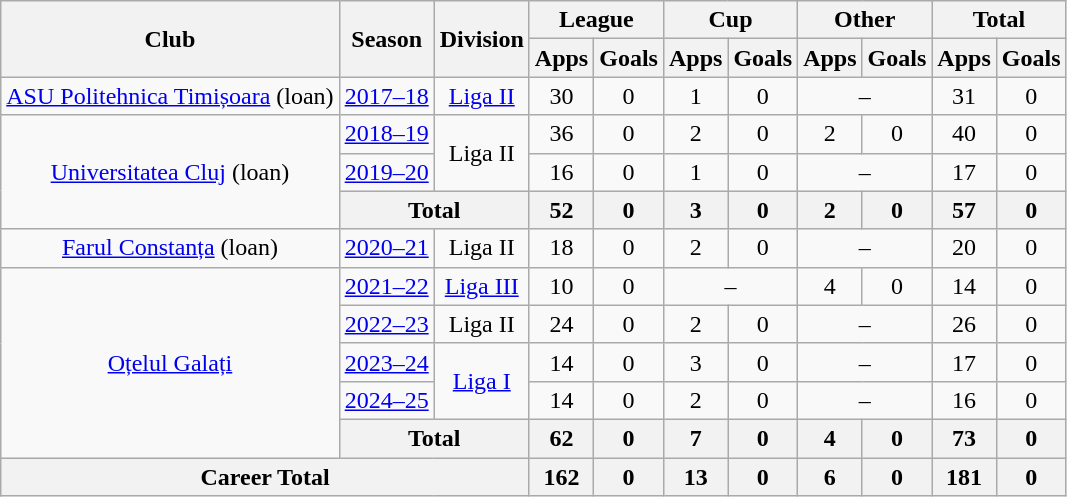<table class="wikitable" style="text-align:center">
<tr>
<th rowspan="2">Club</th>
<th rowspan="2">Season</th>
<th rowspan="2">Division</th>
<th colspan="2">League</th>
<th colspan="2">Cup</th>
<th colspan="2">Other</th>
<th colspan="2">Total</th>
</tr>
<tr>
<th>Apps</th>
<th>Goals</th>
<th>Apps</th>
<th>Goals</th>
<th>Apps</th>
<th>Goals</th>
<th>Apps</th>
<th>Goals</th>
</tr>
<tr>
<td><a href='#'>ASU Politehnica Timișoara</a> (loan)</td>
<td><a href='#'>2017–18</a></td>
<td><a href='#'>Liga II</a></td>
<td>30</td>
<td>0</td>
<td>1</td>
<td>0</td>
<td colspan="2">–</td>
<td>31</td>
<td>0</td>
</tr>
<tr>
<td rowspan="3"><a href='#'>Universitatea Cluj</a> (loan)</td>
<td><a href='#'>2018–19</a></td>
<td rowspan="2">Liga II</td>
<td>36</td>
<td>0</td>
<td>2</td>
<td>0</td>
<td>2</td>
<td>0</td>
<td>40</td>
<td>0</td>
</tr>
<tr>
<td><a href='#'>2019–20</a></td>
<td>16</td>
<td>0</td>
<td>1</td>
<td>0</td>
<td colspan="2">–</td>
<td>17</td>
<td>0</td>
</tr>
<tr>
<th colspan="2">Total</th>
<th>52</th>
<th>0</th>
<th>3</th>
<th>0</th>
<th>2</th>
<th>0</th>
<th>57</th>
<th>0</th>
</tr>
<tr>
<td><a href='#'>Farul Constanța</a> (loan)</td>
<td><a href='#'>2020–21</a></td>
<td>Liga II</td>
<td>18</td>
<td>0</td>
<td>2</td>
<td>0</td>
<td colspan="2">–</td>
<td>20</td>
<td>0</td>
</tr>
<tr>
<td rowspan="5"><a href='#'>Oțelul Galați</a></td>
<td><a href='#'>2021–22</a></td>
<td><a href='#'>Liga III</a></td>
<td>10</td>
<td>0</td>
<td colspan="2">–</td>
<td>4</td>
<td>0</td>
<td>14</td>
<td>0</td>
</tr>
<tr>
<td><a href='#'>2022–23</a></td>
<td>Liga II</td>
<td>24</td>
<td>0</td>
<td>2</td>
<td>0</td>
<td colspan="2">–</td>
<td>26</td>
<td>0</td>
</tr>
<tr>
<td><a href='#'>2023–24</a></td>
<td rowspan="2"><a href='#'>Liga I</a></td>
<td>14</td>
<td>0</td>
<td>3</td>
<td>0</td>
<td colspan="2">–</td>
<td>17</td>
<td>0</td>
</tr>
<tr>
<td><a href='#'>2024–25</a></td>
<td>14</td>
<td>0</td>
<td>2</td>
<td>0</td>
<td colspan="2">–</td>
<td>16</td>
<td>0</td>
</tr>
<tr>
<th colspan="2">Total</th>
<th>62</th>
<th>0</th>
<th>7</th>
<th>0</th>
<th>4</th>
<th>0</th>
<th>73</th>
<th>0</th>
</tr>
<tr>
<th colspan="3">Career Total</th>
<th>162</th>
<th>0</th>
<th>13</th>
<th>0</th>
<th>6</th>
<th>0</th>
<th>181</th>
<th>0</th>
</tr>
</table>
